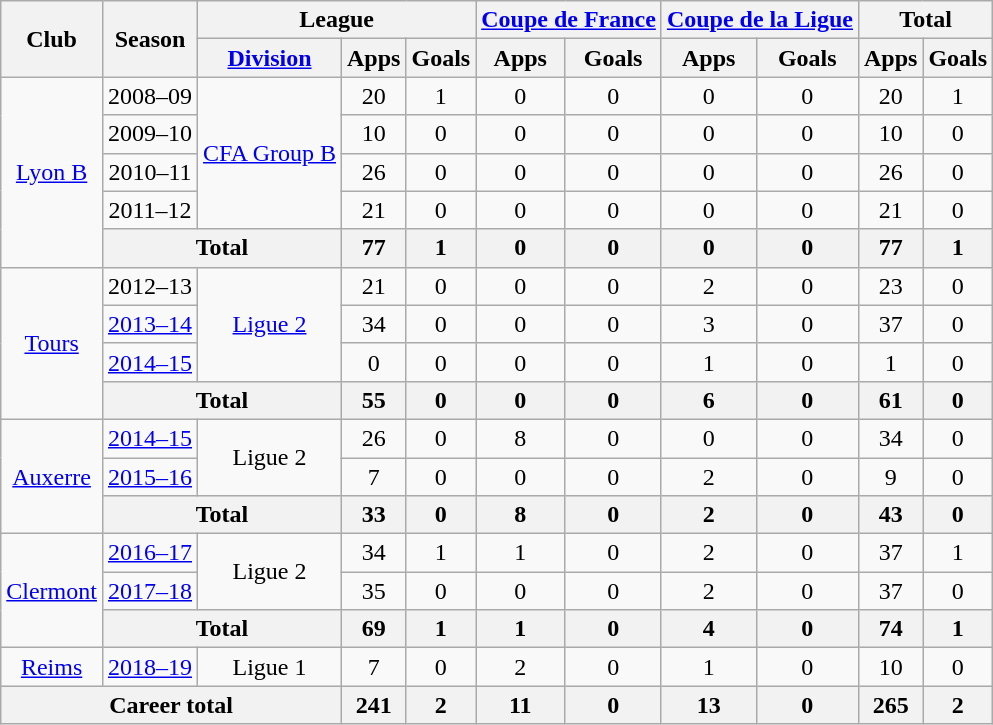<table class="wikitable" style="text-align:center">
<tr>
<th rowspan="2">Club</th>
<th rowspan="2">Season</th>
<th colspan="3">League</th>
<th colspan="2"><a href='#'>Coupe de France</a></th>
<th colspan="2"><a href='#'>Coupe de la Ligue</a></th>
<th colspan="2">Total</th>
</tr>
<tr>
<th !rowspan="2"><a href='#'>Division</a></th>
<th>Apps</th>
<th>Goals</th>
<th>Apps</th>
<th>Goals</th>
<th>Apps</th>
<th>Goals</th>
<th>Apps</th>
<th>Goals</th>
</tr>
<tr>
<td rowspan="5"><a href='#'>Lyon B</a></td>
<td>2008–09</td>
<td rowspan="4"><a href='#'>CFA Group B</a></td>
<td>20</td>
<td>1</td>
<td>0</td>
<td>0</td>
<td>0</td>
<td>0</td>
<td>20</td>
<td>1</td>
</tr>
<tr>
<td>2009–10</td>
<td>10</td>
<td>0</td>
<td>0</td>
<td>0</td>
<td>0</td>
<td>0</td>
<td>10</td>
<td>0</td>
</tr>
<tr>
<td>2010–11</td>
<td>26</td>
<td>0</td>
<td>0</td>
<td>0</td>
<td>0</td>
<td>0</td>
<td>26</td>
<td>0</td>
</tr>
<tr>
<td>2011–12</td>
<td>21</td>
<td>0</td>
<td>0</td>
<td>0</td>
<td>0</td>
<td>0</td>
<td>21</td>
<td>0</td>
</tr>
<tr>
<th colspan="2">Total</th>
<th>77</th>
<th>1</th>
<th>0</th>
<th>0</th>
<th>0</th>
<th>0</th>
<th>77</th>
<th>1</th>
</tr>
<tr>
<td rowspan="4"><a href='#'>Tours</a></td>
<td>2012–13</td>
<td rowspan="3"><a href='#'>Ligue 2</a></td>
<td>21</td>
<td>0</td>
<td>0</td>
<td>0</td>
<td>2</td>
<td>0</td>
<td>23</td>
<td>0</td>
</tr>
<tr>
<td><a href='#'>2013–14</a></td>
<td>34</td>
<td>0</td>
<td>0</td>
<td>0</td>
<td>3</td>
<td>0</td>
<td>37</td>
<td>0</td>
</tr>
<tr>
<td><a href='#'>2014–15</a></td>
<td>0</td>
<td>0</td>
<td>0</td>
<td>0</td>
<td>1</td>
<td>0</td>
<td>1</td>
<td>0</td>
</tr>
<tr>
<th colspan="2">Total</th>
<th>55</th>
<th>0</th>
<th>0</th>
<th>0</th>
<th>6</th>
<th>0</th>
<th>61</th>
<th>0</th>
</tr>
<tr>
<td rowspan="3"><a href='#'>Auxerre</a></td>
<td><a href='#'>2014–15</a></td>
<td rowspan="2">Ligue 2</td>
<td>26</td>
<td>0</td>
<td>8</td>
<td>0</td>
<td>0</td>
<td>0</td>
<td>34</td>
<td>0</td>
</tr>
<tr>
<td><a href='#'>2015–16</a></td>
<td>7</td>
<td>0</td>
<td>0</td>
<td>0</td>
<td>2</td>
<td>0</td>
<td>9</td>
<td>0</td>
</tr>
<tr>
<th colspan="2">Total</th>
<th>33</th>
<th>0</th>
<th>8</th>
<th>0</th>
<th>2</th>
<th>0</th>
<th>43</th>
<th>0</th>
</tr>
<tr>
<td rowspan="3"><a href='#'>Clermont</a></td>
<td><a href='#'>2016–17</a></td>
<td rowspan="2">Ligue 2</td>
<td>34</td>
<td>1</td>
<td>1</td>
<td>0</td>
<td>2</td>
<td>0</td>
<td>37</td>
<td>1</td>
</tr>
<tr>
<td><a href='#'>2017–18</a></td>
<td>35</td>
<td>0</td>
<td>0</td>
<td>0</td>
<td>2</td>
<td>0</td>
<td>37</td>
<td>0</td>
</tr>
<tr>
<th colspan="2">Total</th>
<th>69</th>
<th>1</th>
<th>1</th>
<th>0</th>
<th>4</th>
<th>0</th>
<th>74</th>
<th>1</th>
</tr>
<tr>
<td><a href='#'>Reims</a></td>
<td><a href='#'>2018–19</a></td>
<td>Ligue 1</td>
<td>7</td>
<td>0</td>
<td>2</td>
<td>0</td>
<td>1</td>
<td>0</td>
<td>10</td>
<td>0</td>
</tr>
<tr>
<th colspan="3">Career total</th>
<th>241</th>
<th>2</th>
<th>11</th>
<th>0</th>
<th>13</th>
<th>0</th>
<th>265</th>
<th>2</th>
</tr>
</table>
